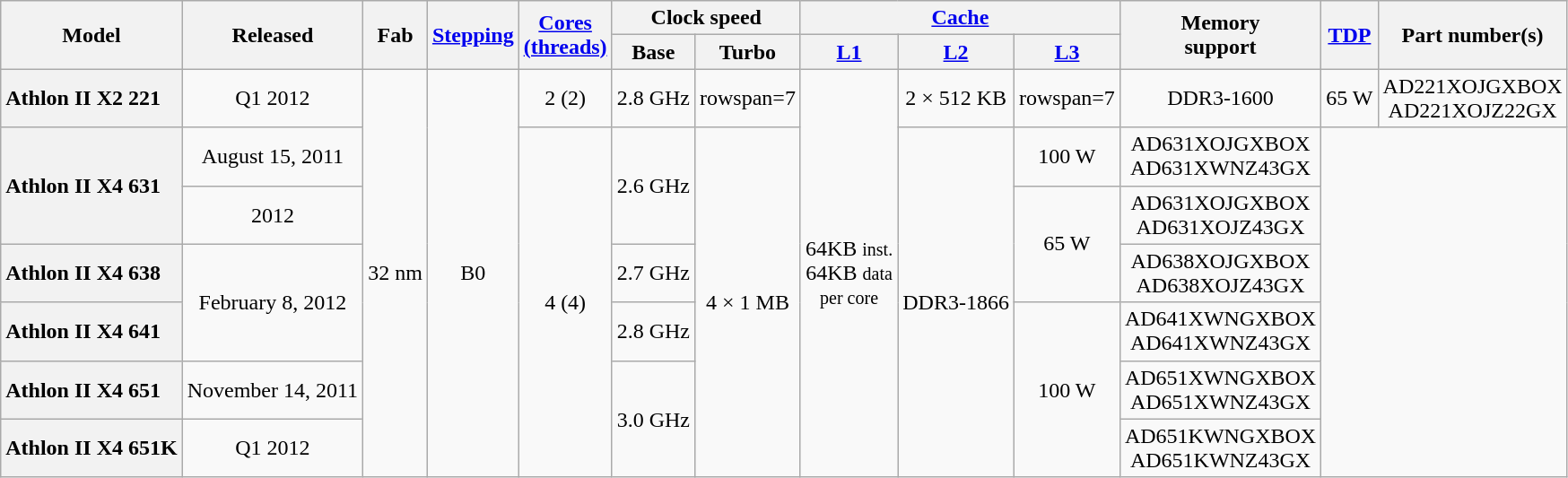<table class="wikitable" style="text-align:center;">
<tr>
<th rowspan="2">Model</th>
<th rowspan="2">Released</th>
<th rowspan="2">Fab</th>
<th rowspan="2"><a href='#'>Stepping</a></th>
<th rowspan="2"><a href='#'>Cores</a><br><a href='#'>(threads)</a><br></th>
<th colspan="2">Clock speed</th>
<th colspan="3"><a href='#'>Cache</a></th>
<th rowspan="2">Memory<br>support</th>
<th rowspan="2"><a href='#'>TDP</a></th>
<th rowspan="2">Part number(s)</th>
</tr>
<tr>
<th>Base</th>
<th>Turbo</th>
<th><a href='#'>L1</a></th>
<th><a href='#'>L2</a></th>
<th><a href='#'>L3</a></th>
</tr>
<tr>
<th style="text-align: left">Athlon II X2 221</th>
<td rowspan=1>Q1 2012</td>
<td rowspan=7>32 nm</td>
<td rowspan=7>B0</td>
<td rowspan=1>2 (2)</td>
<td>2.8 GHz</td>
<td>rowspan=7 </td>
<td rowspan=7>64KB <small>inst.</small><br>64KB <small>data<br>per core</small></td>
<td rowspan=1>2 × 512 KB</td>
<td>rowspan=7 </td>
<td rowspan=1>DDR3-1600</td>
<td>65 W</td>
<td>AD221XOJGXBOX<br>AD221XOJZ22GX</td>
</tr>
<tr>
<th style="text-align: left" rowspan="2">Athlon II X4 631</th>
<td>August 15, 2011</td>
<td rowspan=6>4 (4)</td>
<td rowspan=2>2.6 GHz</td>
<td rowspan=6>4 × 1 MB</td>
<td rowspan=6>DDR3-1866</td>
<td>100 W</td>
<td>AD631XOJGXBOX<br>AD631XWNZ43GX</td>
</tr>
<tr>
<td>2012</td>
<td rowspan="2">65 W</td>
<td>AD631XOJGXBOX<br>AD631XOJZ43GX</td>
</tr>
<tr>
<th style="text-align: left">Athlon II X4 638</th>
<td rowspan=2>February 8, 2012</td>
<td>2.7 GHz</td>
<td>AD638XOJGXBOX<br>AD638XOJZ43GX</td>
</tr>
<tr>
<th style="text-align: left">Athlon II X4 641</th>
<td>2.8 GHz</td>
<td rowspan=3>100 W</td>
<td>AD641XWNGXBOX<br>AD641XWNZ43GX</td>
</tr>
<tr>
<th style="text-align: left">Athlon II X4 651</th>
<td>November 14, 2011</td>
<td rowspan=2>3.0 GHz</td>
<td>AD651XWNGXBOX<br>AD651XWNZ43GX</td>
</tr>
<tr>
<th style="text-align: left">Athlon II X4 651K</th>
<td>Q1 2012</td>
<td>AD651KWNGXBOX<br>AD651KWNZ43GX</td>
</tr>
</table>
